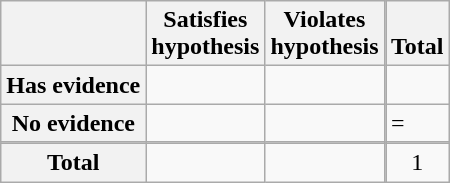<table class="wikitable floatright" style="font-size:100%;">
<tr>
<th></th>
<th>Satisfies<br>hypothesis<br></th>
<th>Violates<br>hypothesis<br></th>
<th rowspan="5" style="padding:0;"></th>
<th><br>Total</th>
</tr>
<tr>
<th>Has evidence<br></th>
<td><br></td>
<td><br></td>
<td></td>
</tr>
<tr>
<th>No evidence<br></th>
<td nowrap><br></td>
<td nowrap><br></td>
<td nowrap>=<br></td>
</tr>
<tr>
<td colspan="5" style="padding:0;"></td>
</tr>
<tr>
<th>Total</th>
<td>   </td>
<td style="text-align:right;" nowrap></td>
<td style="text-align:center;">1</td>
</tr>
</table>
